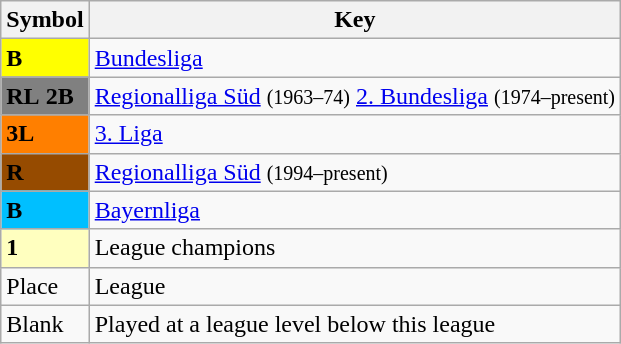<table class="wikitable" align="center">
<tr>
<th>Symbol</th>
<th>Key</th>
</tr>
<tr>
<td style="background:#FFFF00"><strong>B</strong></td>
<td><a href='#'>Bundesliga</a></td>
</tr>
<tr>
<td style="background:#808080"><strong>RL</strong>  <strong>2B</strong></td>
<td><a href='#'>Regionalliga Süd</a> <small>(1963–74)</small>  <a href='#'>2. Bundesliga</a> <small>(1974–present)</small></td>
</tr>
<tr>
<td style="background:#FF7F00"><strong>3L</strong></td>
<td><a href='#'>3. Liga</a></td>
</tr>
<tr>
<td style="background:#964B00"><strong>R</strong></td>
<td><a href='#'>Regionalliga Süd</a> <small>(1994–present)</small></td>
</tr>
<tr>
<td style="background:#00BFFF"><strong>B</strong></td>
<td><a href='#'>Bayernliga</a></td>
</tr>
<tr>
<td style="background:#ffffbf"><strong>1</strong></td>
<td>League champions</td>
</tr>
<tr>
<td>Place</td>
<td>League</td>
</tr>
<tr>
<td>Blank</td>
<td>Played at a league level below this league</td>
</tr>
</table>
